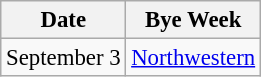<table class="wikitable" style="font-size:95%;">
<tr>
<th>Date</th>
<th>Bye Week</th>
</tr>
<tr>
<td>September 3</td>
<td><a href='#'>Northwestern</a></td>
</tr>
</table>
